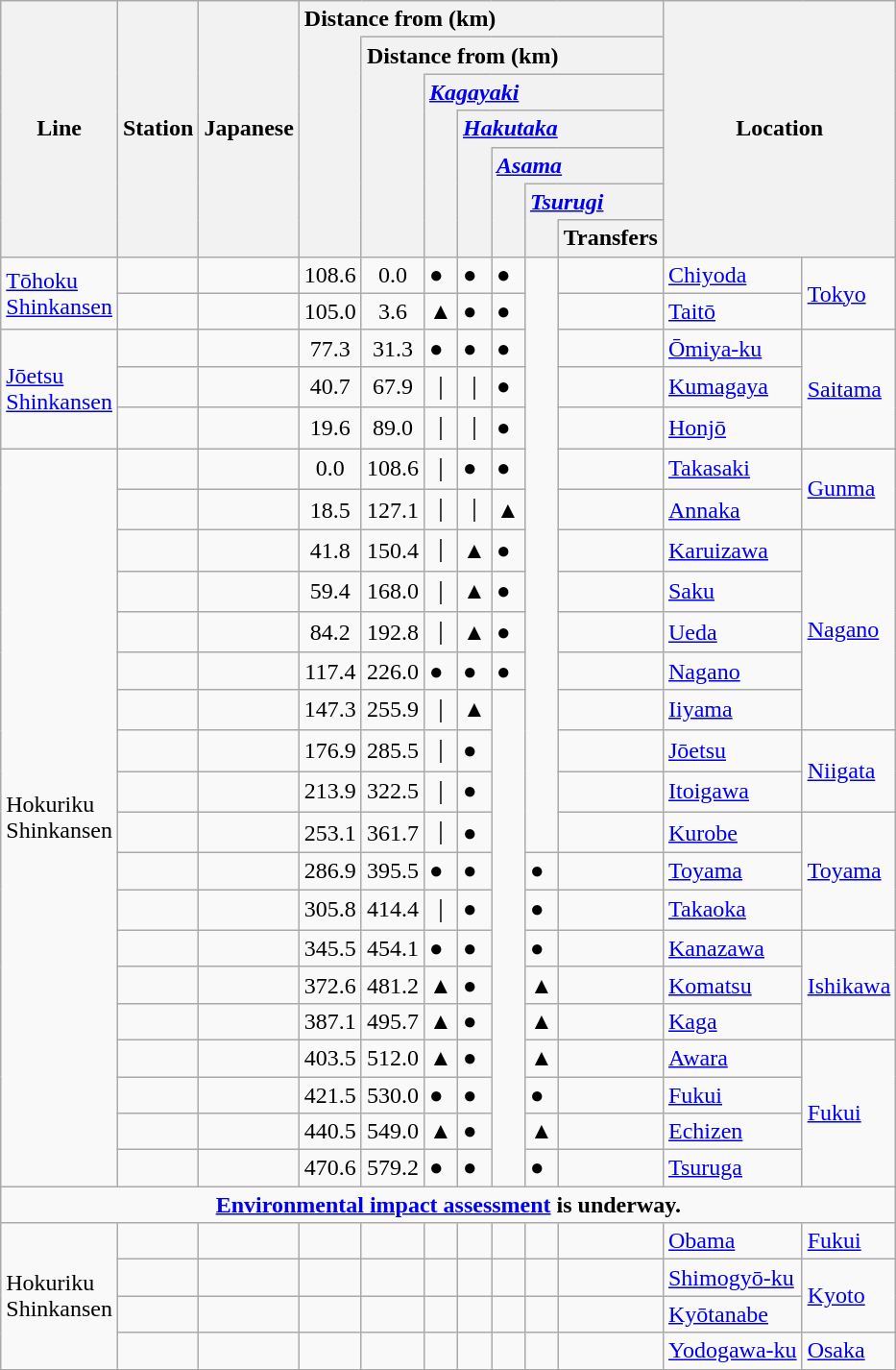<table class="wikitable">
<tr>
<th rowspan="7">Line</th>
<th rowspan="7">Station</th>
<th rowspan="7">Japanese</th>
<th colspan="7" style="text-align:left;border-bottom:none;">Distance from  (km)</th>
<th rowspan="7" colspan="2">Location</th>
</tr>
<tr>
<th rowspan="6" style="border-top:none;"></th>
<th colspan="6" style="text-align:left;border-bottom:none;">Distance from  (km)</th>
</tr>
<tr>
<th rowspan="5" style="border-top:none;"></th>
<th colspan="5" style="text-align:left;border-bottom:none;"><em><a href='#'>Kagayaki</a></em></th>
</tr>
<tr>
<th rowspan="4" style="border-top:none;"></th>
<th colspan="4" style="text-align:left;border-bottom:none;"><em><a href='#'>Hakutaka</a></em></th>
</tr>
<tr>
<th rowspan="3" style="border-top:none;"></th>
<th colspan="3" style="text-align:left;border-bottom:none;"><em><a href='#'>Asama</a></em></th>
</tr>
<tr>
<th rowspan="2" style="border-top:none;"></th>
<th colspan="2" style="text-align:left;border-bottom:none;"><em><a href='#'>Tsurugi</a></em></th>
</tr>
<tr>
<th style="border-top:none;"></th>
<th>Transfers</th>
</tr>
<tr>
<td rowspan="2"><a href='#'>Tōhoku<br>Shinkansen</a></td>
<td></td>
<td></td>
<td align="center">108.6</td>
<td align="center">0.0</td>
<td>●</td>
<td>●</td>
<td>●</td>
<td rowspan="15"></td>
<td></td>
<td><a href='#'>Chiyoda</a></td>
<td rowspan="2"><a href='#'>Tokyo</a></td>
</tr>
<tr>
<td></td>
<td></td>
<td align="center">105.0</td>
<td align="center">3.6</td>
<td>▲</td>
<td>●</td>
<td>●</td>
<td></td>
<td><a href='#'>Taitō</a></td>
</tr>
<tr>
<td rowspan="3"><a href='#'>Jōetsu<br>Shinkansen</a></td>
<td></td>
<td></td>
<td align="center">77.3</td>
<td align="center">31.3</td>
<td>●</td>
<td>●</td>
<td>●</td>
<td></td>
<td><a href='#'>Ōmiya-ku</a></td>
<td rowspan="3"><a href='#'>Saitama</a></td>
</tr>
<tr>
<td></td>
<td></td>
<td align="center">40.7</td>
<td align="center">67.9</td>
<td>｜</td>
<td>｜</td>
<td>●</td>
<td></td>
<td><a href='#'>Kumagaya</a></td>
</tr>
<tr>
<td></td>
<td></td>
<td align="center">19.6</td>
<td align="center">89.0</td>
<td>｜</td>
<td>｜</td>
<td>●</td>
<td></td>
<td><a href='#'>Honjō</a></td>
</tr>
<tr>
<td rowspan="19">Hokuriku<br>Shinkansen</td>
<td></td>
<td></td>
<td align="center">0.0</td>
<td align="center">108.6</td>
<td>｜</td>
<td>●</td>
<td>●</td>
<td></td>
<td><a href='#'>Takasaki</a></td>
<td rowspan="2"><a href='#'>Gunma</a></td>
</tr>
<tr>
<td></td>
<td></td>
<td align="center">18.5</td>
<td align="center">127.1</td>
<td>｜</td>
<td>｜</td>
<td>▲</td>
<td></td>
<td><a href='#'>Annaka</a></td>
</tr>
<tr>
<td></td>
<td></td>
<td align="center">41.8</td>
<td align="center">150.4</td>
<td>｜</td>
<td>▲</td>
<td>●</td>
<td></td>
<td><a href='#'>Karuizawa</a></td>
<td rowspan="5"><a href='#'>Nagano</a></td>
</tr>
<tr>
<td></td>
<td></td>
<td align="center">59.4</td>
<td align="center">168.0</td>
<td>｜</td>
<td>▲</td>
<td>●</td>
<td></td>
<td><a href='#'>Saku</a></td>
</tr>
<tr>
<td></td>
<td></td>
<td align="center">84.2</td>
<td align="center">192.8</td>
<td>｜</td>
<td>▲</td>
<td>●</td>
<td></td>
<td><a href='#'>Ueda</a></td>
</tr>
<tr>
<td></td>
<td></td>
<td align="center">117.4</td>
<td align="center">226.0</td>
<td>●</td>
<td>●</td>
<td>●</td>
<td></td>
<td><a href='#'>Nagano</a></td>
</tr>
<tr>
<td></td>
<td></td>
<td align="center">147.3</td>
<td align="center">255.9</td>
<td>｜</td>
<td>▲</td>
<td rowspan="13"></td>
<td></td>
<td><a href='#'>Iiyama</a></td>
</tr>
<tr>
<td></td>
<td></td>
<td align="center">176.9</td>
<td align="center">285.5</td>
<td>｜</td>
<td>●</td>
<td></td>
<td><a href='#'>Jōetsu</a></td>
<td rowspan="2"><a href='#'>Niigata</a></td>
</tr>
<tr>
<td></td>
<td></td>
<td align="center">213.9</td>
<td align="center">322.5</td>
<td>｜</td>
<td>●</td>
<td></td>
<td><a href='#'>Itoigawa</a></td>
</tr>
<tr>
<td></td>
<td></td>
<td align="center">253.1</td>
<td align="center">361.7</td>
<td>｜</td>
<td>●</td>
<td></td>
<td><a href='#'>Kurobe</a></td>
<td rowspan="3"><a href='#'>Toyama</a></td>
</tr>
<tr>
<td></td>
<td></td>
<td align="center">286.9</td>
<td align="center">395.5</td>
<td>●</td>
<td>●</td>
<td>●</td>
<td></td>
<td><a href='#'>Toyama</a></td>
</tr>
<tr>
<td></td>
<td></td>
<td align="center">305.8</td>
<td align="center">414.4</td>
<td>｜</td>
<td>●</td>
<td>●</td>
<td></td>
<td><a href='#'>Takaoka</a></td>
</tr>
<tr>
<td></td>
<td></td>
<td align="center">345.5</td>
<td align="center">454.1</td>
<td>●</td>
<td>●</td>
<td>●</td>
<td></td>
<td><a href='#'>Kanazawa</a></td>
<td rowspan="3"><a href='#'>Ishikawa</a></td>
</tr>
<tr>
<td></td>
<td></td>
<td align="center">372.6</td>
<td align="center">481.2</td>
<td>▲</td>
<td>●</td>
<td>▲</td>
<td></td>
<td><a href='#'>Komatsu</a></td>
</tr>
<tr>
<td></td>
<td></td>
<td align="center">387.1</td>
<td align="center">495.7</td>
<td>▲</td>
<td>●</td>
<td>▲</td>
<td></td>
<td><a href='#'>Kaga</a></td>
</tr>
<tr>
<td></td>
<td></td>
<td align="center">403.5</td>
<td align="center">512.0</td>
<td>▲</td>
<td>●</td>
<td>▲</td>
<td></td>
<td><a href='#'>Awara</a></td>
<td rowspan="4"><a href='#'>Fukui</a></td>
</tr>
<tr>
<td></td>
<td></td>
<td align="center">421.5</td>
<td align="center">530.0</td>
<td>●</td>
<td>●</td>
<td>●</td>
<td></td>
<td><a href='#'>Fukui</a></td>
</tr>
<tr>
<td></td>
<td></td>
<td align="center">440.5</td>
<td align="center">549.0</td>
<td>▲</td>
<td>●</td>
<td>▲</td>
<td></td>
<td><a href='#'>Echizen</a></td>
</tr>
<tr>
<td></td>
<td></td>
<td align="center">470.6</td>
<td align="center">579.2</td>
<td>●</td>
<td>●</td>
<td>●</td>
<td></td>
<td><a href='#'>Tsuruga</a></td>
</tr>
<tr>
<td colspan="12" style="text-align:center;"><strong><a href='#'>Environmental impact assessment</a> is underway.</strong></td>
</tr>
<tr>
<td rowspan="4">Hokuriku<br>Shinkansen</td>
<td><em></em></td>
<td></td>
<td align="center"></td>
<td align="center"></td>
<td></td>
<td></td>
<td></td>
<td></td>
<td></td>
<td><a href='#'>Obama</a></td>
<td><a href='#'>Fukui</a></td>
</tr>
<tr>
<td><em></em></td>
<td></td>
<td align="center"></td>
<td align="center"></td>
<td></td>
<td></td>
<td></td>
<td></td>
<td></td>
<td><a href='#'>Shimogyō-ku</a></td>
<td rowspan="2"><a href='#'>Kyoto</a></td>
</tr>
<tr>
<td><em></em></td>
<td></td>
<td align="center"></td>
<td align="center"></td>
<td></td>
<td></td>
<td></td>
<td></td>
<td></td>
<td><a href='#'>Kyōtanabe</a></td>
</tr>
<tr>
<td><em></em></td>
<td></td>
<td align="center"></td>
<td align="center"></td>
<td></td>
<td></td>
<td></td>
<td></td>
<td></td>
<td><a href='#'>Yodogawa-ku</a></td>
<td><a href='#'>Osaka</a></td>
</tr>
</table>
